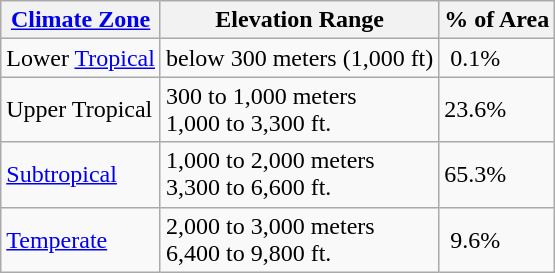<table class="wikitable">
<tr>
<th><a href='#'>Climate Zone</a></th>
<th>Elevation Range</th>
<th>% of Area</th>
</tr>
<tr>
<td>Lower <a href='#'>Tropical</a></td>
<td>below 300 meters (1,000 ft)</td>
<td> 0.1%</td>
</tr>
<tr>
<td>Upper Tropical</td>
<td>300 to 1,000 meters<br>1,000 to 3,300 ft.</td>
<td>23.6%</td>
</tr>
<tr>
<td><a href='#'>Subtropical</a></td>
<td>1,000 to 2,000 meters<br>3,300 to 6,600 ft.</td>
<td>65.3%</td>
</tr>
<tr>
<td><a href='#'>Temperate</a></td>
<td>2,000 to 3,000 meters<br>6,400 to 9,800 ft.</td>
<td> 9.6%</td>
</tr>
</table>
